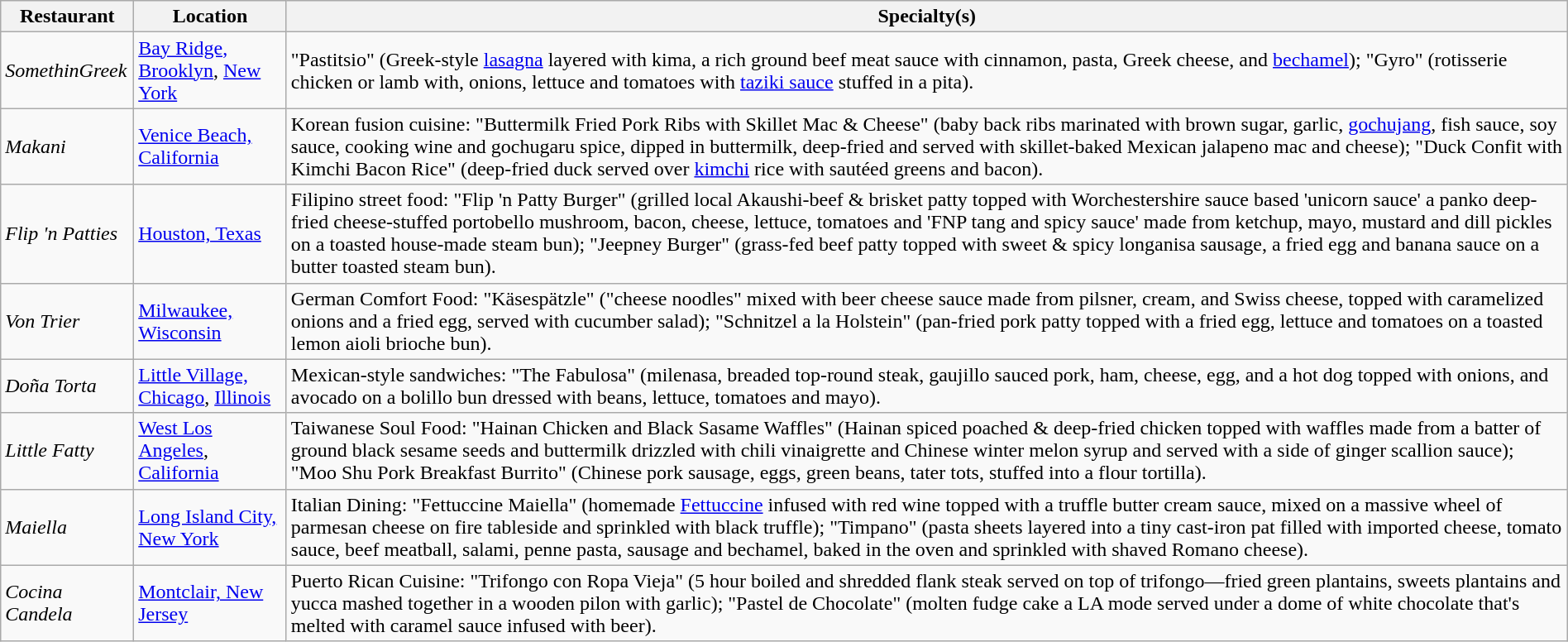<table class="wikitable" style="width:100%;">
<tr>
<th>Restaurant</th>
<th>Location</th>
<th>Specialty(s)</th>
</tr>
<tr>
<td><em>SomethinGreek</em></td>
<td><a href='#'>Bay Ridge, Brooklyn</a>, <a href='#'>New York</a></td>
<td>"Pastitsio" (Greek-style <a href='#'>lasagna</a> layered with kima, a rich ground beef meat sauce with cinnamon, pasta, Greek cheese, and <a href='#'>bechamel</a>); "Gyro" (rotisserie chicken or lamb with, onions, lettuce and tomatoes with <a href='#'>taziki sauce</a> stuffed in a pita).</td>
</tr>
<tr>
<td><em>Makani</em></td>
<td><a href='#'>Venice Beach, California</a></td>
<td>Korean fusion cuisine: "Buttermilk Fried Pork Ribs with Skillet Mac & Cheese" (baby back ribs marinated with brown sugar, garlic, <a href='#'>gochujang</a>, fish sauce, soy sauce, cooking wine and gochugaru spice, dipped in buttermilk, deep-fried and served with skillet-baked Mexican jalapeno mac and cheese); "Duck Confit with Kimchi Bacon Rice" (deep-fried duck served over <a href='#'>kimchi</a> rice with sautéed greens and bacon).</td>
</tr>
<tr>
<td><em>Flip 'n Patties</em></td>
<td><a href='#'>Houston, Texas</a></td>
<td>Filipino street food: "Flip 'n Patty Burger" (grilled local Akaushi-beef & brisket patty topped with Worchestershire sauce based 'unicorn sauce' a panko deep-fried cheese-stuffed portobello mushroom, bacon, cheese, lettuce, tomatoes and 'FNP tang and spicy sauce' made from ketchup, mayo, mustard and dill pickles on a toasted house-made steam bun); "Jeepney Burger" (grass-fed beef patty topped with sweet & spicy longanisa sausage, a fried egg and banana sauce on a butter toasted steam bun).</td>
</tr>
<tr>
<td><em>Von Trier</em></td>
<td><a href='#'>Milwaukee, Wisconsin</a></td>
<td>German Comfort Food: "Käsespätzle" ("cheese noodles" mixed with beer cheese sauce made from pilsner, cream, and Swiss cheese, topped with caramelized onions and a fried egg, served with cucumber salad); "Schnitzel a la Holstein" (pan-fried pork patty topped with a fried egg, lettuce and tomatoes on a toasted lemon aioli brioche bun).</td>
</tr>
<tr>
<td><em>Doña Torta</em></td>
<td><a href='#'>Little Village, Chicago</a>, <a href='#'>Illinois</a></td>
<td>Mexican-style sandwiches: "The Fabulosa" (milenasa, breaded top-round steak, gaujillo sauced pork, ham, cheese, egg, and a hot dog topped with onions, and avocado on a bolillo bun dressed with beans, lettuce, tomatoes and mayo).</td>
</tr>
<tr>
<td><em>Little Fatty</em></td>
<td><a href='#'>West Los Angeles</a>, <a href='#'>California</a></td>
<td>Taiwanese Soul Food: "Hainan Chicken and Black Sasame Waffles" (Hainan spiced poached & deep-fried chicken topped with waffles made from a batter of ground black sesame seeds and buttermilk drizzled with chili vinaigrette and Chinese winter melon syrup and served with a side of ginger scallion sauce); "Moo Shu Pork Breakfast Burrito" (Chinese pork sausage, eggs, green beans, tater tots, stuffed into a flour tortilla).</td>
</tr>
<tr>
<td><em>Maiella</em></td>
<td><a href='#'>Long Island City, New York</a></td>
<td>Italian Dining: "Fettuccine Maiella" (homemade <a href='#'>Fettuccine</a> infused with red wine topped with a truffle butter cream sauce, mixed on a massive wheel of parmesan cheese on fire tableside and sprinkled with black truffle); "Timpano" (pasta sheets layered into a tiny cast-iron pat filled with imported cheese, tomato sauce, beef meatball, salami, penne pasta, sausage and bechamel, baked in the oven and sprinkled with shaved Romano cheese).</td>
</tr>
<tr>
<td><em>Cocina Candela</em></td>
<td><a href='#'>Montclair, New Jersey</a></td>
<td>Puerto Rican Cuisine: "Trifongo con Ropa Vieja" (5 hour boiled and shredded flank steak served on top of trifongo—fried green plantains, sweets plantains and yucca mashed together in a wooden pilon with garlic); "Pastel de Chocolate" (molten fudge cake a LA mode served under a dome of white chocolate that's melted with caramel sauce infused with beer).</td>
</tr>
</table>
